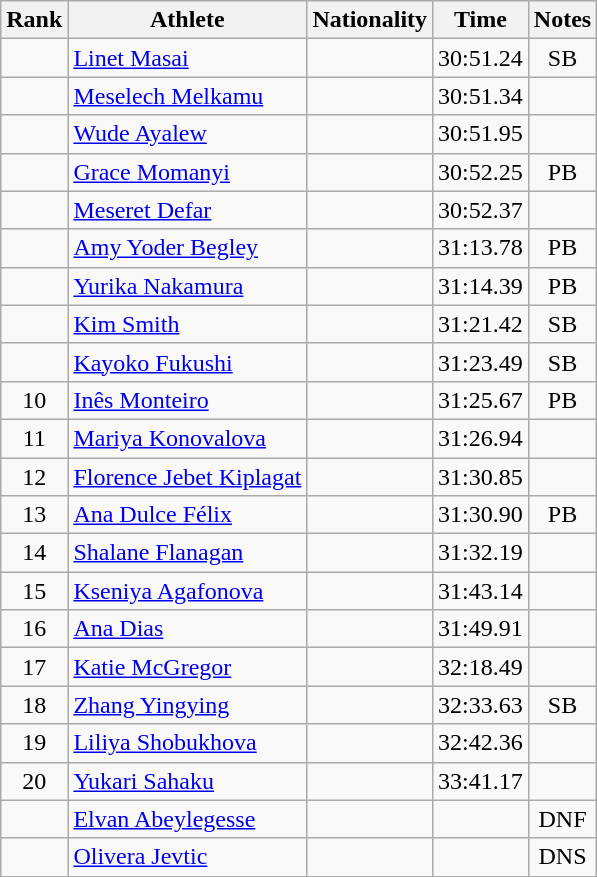<table class="wikitable sortable" style="text-align:center">
<tr>
<th>Rank</th>
<th>Athlete</th>
<th>Nationality</th>
<th>Time</th>
<th>Notes</th>
</tr>
<tr>
<td></td>
<td align=left><a href='#'>Linet Masai</a></td>
<td align=left></td>
<td>30:51.24</td>
<td>SB</td>
</tr>
<tr>
<td></td>
<td align=left><a href='#'>Meselech Melkamu</a></td>
<td align=left></td>
<td>30:51.34</td>
<td></td>
</tr>
<tr>
<td></td>
<td align=left><a href='#'>Wude Ayalew</a></td>
<td align=left></td>
<td>30:51.95</td>
<td></td>
</tr>
<tr>
<td></td>
<td align=left><a href='#'>Grace Momanyi</a></td>
<td align=left></td>
<td>30:52.25</td>
<td>PB</td>
</tr>
<tr>
<td></td>
<td align=left><a href='#'>Meseret Defar</a></td>
<td align=left></td>
<td>30:52.37</td>
<td></td>
</tr>
<tr>
<td></td>
<td align=left><a href='#'>Amy Yoder Begley</a></td>
<td align=left></td>
<td>31:13.78</td>
<td>PB</td>
</tr>
<tr>
<td></td>
<td align=left><a href='#'>Yurika Nakamura</a></td>
<td align=left></td>
<td>31:14.39</td>
<td>PB</td>
</tr>
<tr>
<td></td>
<td align=left><a href='#'>Kim Smith</a></td>
<td align=left></td>
<td>31:21.42</td>
<td>SB</td>
</tr>
<tr>
<td></td>
<td align=left><a href='#'>Kayoko Fukushi</a></td>
<td align=left></td>
<td>31:23.49</td>
<td>SB</td>
</tr>
<tr>
<td>10</td>
<td align=left><a href='#'>Inês Monteiro</a></td>
<td align=left></td>
<td>31:25.67</td>
<td>PB</td>
</tr>
<tr>
<td>11</td>
<td align=left><a href='#'>Mariya Konovalova</a></td>
<td align=left></td>
<td>31:26.94</td>
<td></td>
</tr>
<tr>
<td>12</td>
<td align=left><a href='#'>Florence Jebet Kiplagat</a></td>
<td align=left></td>
<td>31:30.85</td>
<td></td>
</tr>
<tr>
<td>13</td>
<td align=left><a href='#'>Ana Dulce Félix</a></td>
<td align=left></td>
<td>31:30.90</td>
<td>PB</td>
</tr>
<tr>
<td>14</td>
<td align=left><a href='#'>Shalane Flanagan</a></td>
<td align=left></td>
<td>31:32.19</td>
<td></td>
</tr>
<tr>
<td>15</td>
<td align=left><a href='#'>Kseniya Agafonova</a></td>
<td align=left></td>
<td>31:43.14</td>
<td></td>
</tr>
<tr>
<td>16</td>
<td align=left><a href='#'>Ana Dias</a></td>
<td align=left></td>
<td>31:49.91</td>
<td></td>
</tr>
<tr>
<td>17</td>
<td align=left><a href='#'>Katie McGregor</a></td>
<td align=left></td>
<td>32:18.49</td>
<td></td>
</tr>
<tr>
<td>18</td>
<td align=left><a href='#'>Zhang Yingying</a></td>
<td align=left></td>
<td>32:33.63</td>
<td>SB</td>
</tr>
<tr>
<td>19</td>
<td align=left><a href='#'>Liliya Shobukhova</a></td>
<td align=left></td>
<td>32:42.36</td>
<td></td>
</tr>
<tr>
<td>20</td>
<td align=left><a href='#'>Yukari Sahaku</a></td>
<td align=left></td>
<td>33:41.17</td>
<td></td>
</tr>
<tr>
<td></td>
<td align=left><a href='#'>Elvan Abeylegesse</a></td>
<td align=left></td>
<td></td>
<td>DNF</td>
</tr>
<tr>
<td></td>
<td align=left><a href='#'>Olivera Jevtic</a></td>
<td align=left></td>
<td></td>
<td>DNS</td>
</tr>
</table>
